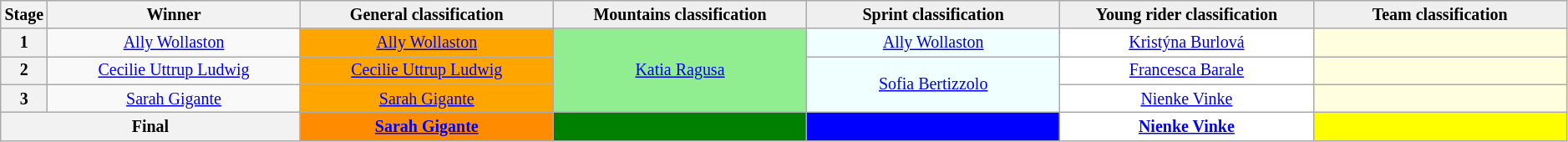<table class="wikitable" style="text-align: center; font-size:smaller;">
<tr style="background-color: #efefef;">
<th style="width:1%;">Stage</th>
<th style="width:16.5%;">Winner</th>
<th style="background:#efefef; width:16.5%;">General classification<br></th>
<th style="background:#efefef; width:16.5%;">Mountains classification<br></th>
<th style="background:#efefef; width:16.5%;">Sprint classification<br></th>
<th style="background:#efefef; width:16.5%;">Young rider classification<br></th>
<th style="background:#efefef; width:16.5%;">Team classification</th>
</tr>
<tr>
<th>1 </th>
<td><a href='#'>Ally Wollaston</a></td>
<td style="background:orange;"><a href='#'>Ally Wollaston</a></td>
<td style="background:lightgreen;" rowspan=3><a href='#'>Katia Ragusa</a></td>
<td style="background:azure;"><a href='#'>Ally Wollaston</a></td>
<td style="background:white;"><a href='#'>Kristýna Burlová</a></td>
<td style="background:lightyellow;"></td>
</tr>
<tr>
<th>2</th>
<td><a href='#'>Cecilie Uttrup Ludwig</a></td>
<td style="background:orange;"><a href='#'>Cecilie Uttrup Ludwig</a></td>
<td style="background:azure;" rowspan=2><a href='#'>Sofia Bertizzolo</a></td>
<td style="background:white;"><a href='#'>Francesca Barale</a></td>
<td style="background:lightyellow;"></td>
</tr>
<tr>
<th>3</th>
<td><a href='#'>Sarah Gigante</a></td>
<td style="background:orange;"><a href='#'>Sarah Gigante</a></td>
<td style="background:white;"><a href='#'>Nienke Vinke</a></td>
<td style="background:lightyellow;"></td>
</tr>
<tr>
<th colspan=2>Final</th>
<th style="background:DarkOrange;"><a href='#'>Sarah Gigante</a></th>
<th style="background:green;"></th>
<th style="background:blue;"></th>
<th style="background:white;"><a href='#'>Nienke Vinke</a></th>
<th style="background:yellow;"></th>
</tr>
</table>
